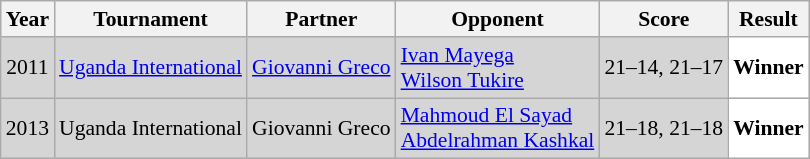<table class="sortable wikitable" style="font-size: 90%;">
<tr>
<th>Year</th>
<th>Tournament</th>
<th>Partner</th>
<th>Opponent</th>
<th>Score</th>
<th>Result</th>
</tr>
<tr style="background:#D5D5D5">
<td align="center">2011</td>
<td align="left"><a href='#'>Uganda International</a></td>
<td align="left"> <a href='#'>Giovanni Greco</a></td>
<td align="left"> <a href='#'>Ivan Mayega</a><br> <a href='#'>Wilson Tukire</a></td>
<td align="left">21–14, 21–17</td>
<td style="text-align:left; background:white"> <strong>Winner</strong></td>
</tr>
<tr style="background:#D5D5D5">
<td align="center">2013</td>
<td align="left">Uganda International</td>
<td align="left"> Giovanni Greco</td>
<td align="left"> <a href='#'>Mahmoud El Sayad</a><br> <a href='#'>Abdelrahman Kashkal</a></td>
<td align="left">21–18, 21–18</td>
<td style="text-align:left; background:white"> <strong>Winner</strong></td>
</tr>
</table>
